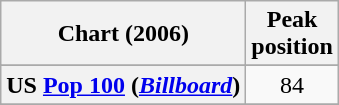<table class="wikitable sortable plainrowheaders" style="text-align: center;">
<tr>
<th>Chart (2006)</th>
<th>Peak<br>position</th>
</tr>
<tr>
</tr>
<tr>
</tr>
<tr>
<th scope="row">US <a href='#'>Pop 100</a> (<em><a href='#'>Billboard</a></em>)</th>
<td align="center">84</td>
</tr>
<tr>
</tr>
</table>
